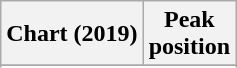<table class="wikitable sortable plainrowheaders">
<tr>
<th scope="col">Chart (2019)</th>
<th scope="col">Peak<br>position</th>
</tr>
<tr>
</tr>
<tr>
</tr>
<tr>
</tr>
<tr>
</tr>
<tr>
</tr>
<tr>
</tr>
</table>
